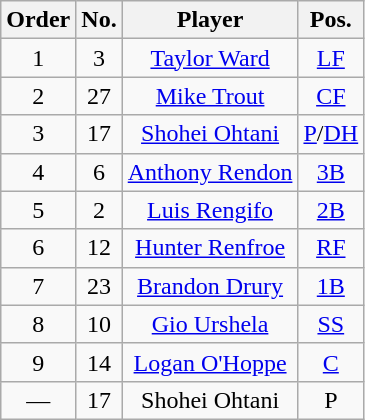<table class="wikitable plainrowheaders" style="text-align:center;">
<tr>
<th>Order</th>
<th>No.</th>
<th>Player</th>
<th>Pos.</th>
</tr>
<tr>
<td>1</td>
<td>3</td>
<td><a href='#'>Taylor Ward</a></td>
<td><a href='#'>LF</a></td>
</tr>
<tr>
<td>2</td>
<td>27</td>
<td><a href='#'>Mike Trout</a></td>
<td><a href='#'>CF</a></td>
</tr>
<tr>
<td>3</td>
<td>17</td>
<td><a href='#'>Shohei Ohtani</a></td>
<td><a href='#'>P</a>/<a href='#'>DH</a></td>
</tr>
<tr>
<td>4</td>
<td>6</td>
<td><a href='#'>Anthony Rendon</a></td>
<td><a href='#'>3B</a></td>
</tr>
<tr>
<td>5</td>
<td>2</td>
<td><a href='#'>Luis Rengifo</a></td>
<td><a href='#'>2B</a></td>
</tr>
<tr>
<td>6</td>
<td>12</td>
<td><a href='#'>Hunter Renfroe</a></td>
<td><a href='#'>RF</a></td>
</tr>
<tr>
<td>7</td>
<td>23</td>
<td><a href='#'>Brandon Drury</a></td>
<td><a href='#'>1B</a></td>
</tr>
<tr>
<td>8</td>
<td>10</td>
<td><a href='#'>Gio Urshela</a></td>
<td><a href='#'>SS</a></td>
</tr>
<tr>
<td>9</td>
<td>14</td>
<td><a href='#'>Logan O'Hoppe</a></td>
<td><a href='#'>C</a></td>
</tr>
<tr>
<td>—</td>
<td>17</td>
<td>Shohei Ohtani</td>
<td>P</td>
</tr>
</table>
